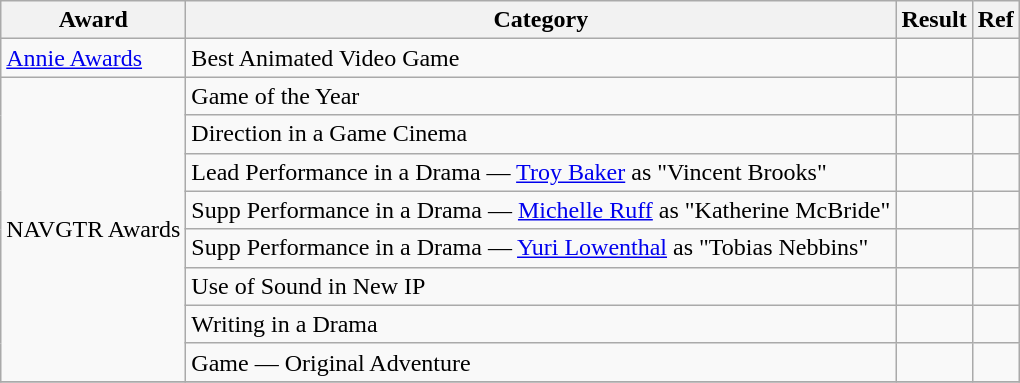<table class="wikitable sortable">
<tr>
<th>Award</th>
<th>Category</th>
<th>Result</th>
<th>Ref</th>
</tr>
<tr>
<td rowspan="1"><a href='#'>Annie Awards</a></td>
<td>Best Animated Video Game</td>
<td></td>
<td></td>
</tr>
<tr>
<td rowspan="8">NAVGTR Awards</td>
<td>Game of the Year</td>
<td></td>
<td></td>
</tr>
<tr>
<td>Direction in a Game Cinema</td>
<td></td>
<td></td>
</tr>
<tr>
<td>Lead Performance in a Drama — <a href='#'>Troy Baker</a> as "Vincent Brooks"</td>
<td></td>
<td></td>
</tr>
<tr>
<td>Supp Performance in a Drama — <a href='#'>Michelle Ruff</a> as "Katherine McBride"</td>
<td></td>
<td></td>
</tr>
<tr>
<td>Supp Performance in a Drama — <a href='#'>Yuri Lowenthal</a> as "Tobias Nebbins"</td>
<td></td>
<td></td>
</tr>
<tr>
<td>Use of Sound in New IP</td>
<td></td>
<td></td>
</tr>
<tr>
<td>Writing in a Drama</td>
<td></td>
<td></td>
</tr>
<tr>
<td>Game — Original Adventure</td>
<td></td>
<td></td>
</tr>
<tr>
</tr>
</table>
